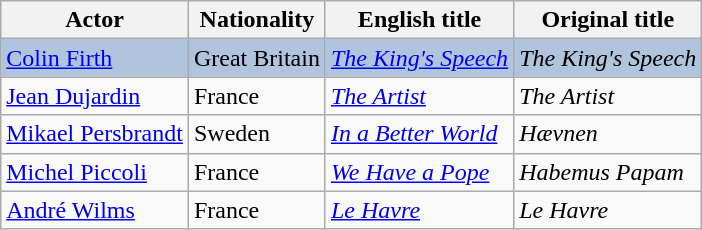<table class="wikitable">
<tr>
<th>Actor</th>
<th>Nationality</th>
<th>English title</th>
<th>Original title</th>
</tr>
<tr style="background:#B0C4DE;">
<td><a href='#'>Colin Firth</a></td>
<td>Great Britain</td>
<td><em><a href='#'>The King's Speech</a></em></td>
<td><em>The King's Speech</em></td>
</tr>
<tr>
<td><a href='#'>Jean Dujardin</a></td>
<td>France</td>
<td><em><a href='#'>The Artist</a></em></td>
<td><em>The Artist</em></td>
</tr>
<tr>
<td><a href='#'>Mikael Persbrandt</a></td>
<td>Sweden</td>
<td><em><a href='#'>In a Better World</a></em></td>
<td><em>Hævnen</em></td>
</tr>
<tr>
<td><a href='#'>Michel Piccoli</a></td>
<td>France</td>
<td><em><a href='#'>We Have a Pope</a></em></td>
<td><em>Habemus Papam</em></td>
</tr>
<tr>
<td><a href='#'>André Wilms</a></td>
<td>France</td>
<td><em><a href='#'>Le Havre</a></em></td>
<td><em>Le Havre</em></td>
</tr>
</table>
